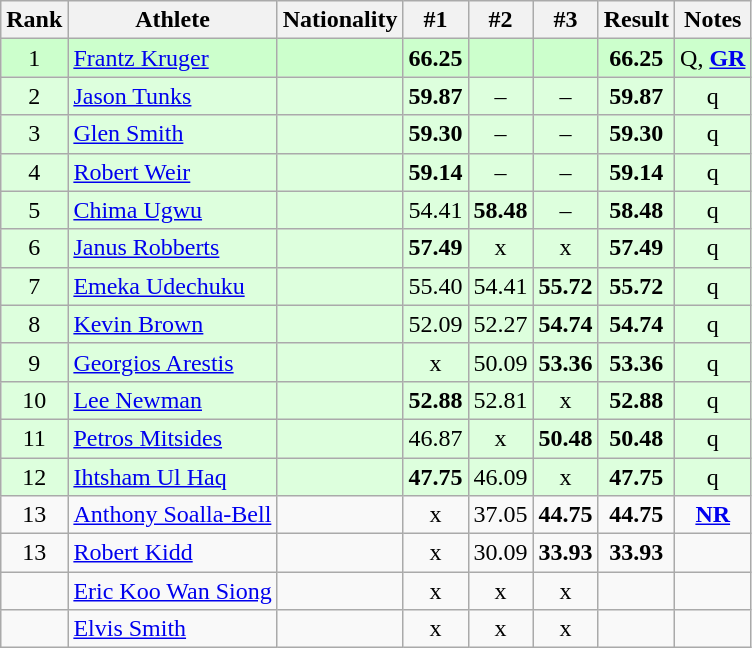<table class="wikitable sortable" style="text-align:center">
<tr>
<th>Rank</th>
<th>Athlete</th>
<th>Nationality</th>
<th>#1</th>
<th>#2</th>
<th>#3</th>
<th>Result</th>
<th>Notes</th>
</tr>
<tr bgcolor=ccffcc>
<td>1</td>
<td align="left"><a href='#'>Frantz Kruger</a></td>
<td align=left></td>
<td><strong>66.25</strong></td>
<td></td>
<td></td>
<td><strong>66.25</strong></td>
<td>Q, <strong><a href='#'>GR</a></strong></td>
</tr>
<tr bgcolor=ddffdd>
<td>2</td>
<td align="left"><a href='#'>Jason Tunks</a></td>
<td align=left></td>
<td><strong>59.87</strong></td>
<td>–</td>
<td>–</td>
<td><strong>59.87</strong></td>
<td>q</td>
</tr>
<tr bgcolor=ddffdd>
<td>3</td>
<td align="left"><a href='#'>Glen Smith</a></td>
<td align=left></td>
<td><strong>59.30</strong></td>
<td>–</td>
<td>–</td>
<td><strong>59.30</strong></td>
<td>q</td>
</tr>
<tr bgcolor=ddffdd>
<td>4</td>
<td align="left"><a href='#'>Robert Weir</a></td>
<td align=left></td>
<td><strong>59.14</strong></td>
<td>–</td>
<td>–</td>
<td><strong>59.14</strong></td>
<td>q</td>
</tr>
<tr bgcolor=ddffdd>
<td>5</td>
<td align="left"><a href='#'>Chima Ugwu</a></td>
<td align=left></td>
<td>54.41</td>
<td><strong>58.48</strong></td>
<td>–</td>
<td><strong>58.48</strong></td>
<td>q</td>
</tr>
<tr bgcolor=ddffdd>
<td>6</td>
<td align="left"><a href='#'>Janus Robberts</a></td>
<td align=left></td>
<td><strong>57.49</strong></td>
<td>x</td>
<td>x</td>
<td><strong>57.49</strong></td>
<td>q</td>
</tr>
<tr bgcolor=ddffdd>
<td>7</td>
<td align="left"><a href='#'>Emeka Udechuku</a></td>
<td align=left></td>
<td>55.40</td>
<td>54.41</td>
<td><strong>55.72</strong></td>
<td><strong>55.72</strong></td>
<td>q</td>
</tr>
<tr bgcolor=ddffdd>
<td>8</td>
<td align="left"><a href='#'>Kevin Brown</a></td>
<td align=left></td>
<td>52.09</td>
<td>52.27</td>
<td><strong>54.74</strong></td>
<td><strong>54.74</strong></td>
<td>q</td>
</tr>
<tr bgcolor=ddffdd>
<td>9</td>
<td align="left"><a href='#'>Georgios Arestis</a></td>
<td align=left></td>
<td>x</td>
<td>50.09</td>
<td><strong>53.36</strong></td>
<td><strong>53.36</strong></td>
<td>q</td>
</tr>
<tr bgcolor=ddffdd>
<td>10</td>
<td align="left"><a href='#'>Lee Newman</a></td>
<td align=left></td>
<td><strong>52.88</strong></td>
<td>52.81</td>
<td>x</td>
<td><strong>52.88</strong></td>
<td>q</td>
</tr>
<tr bgcolor=ddffdd>
<td>11</td>
<td align="left"><a href='#'>Petros Mitsides</a></td>
<td align=left></td>
<td>46.87</td>
<td>x</td>
<td><strong>50.48</strong></td>
<td><strong>50.48</strong></td>
<td>q</td>
</tr>
<tr bgcolor=ddffdd>
<td>12</td>
<td align="left"><a href='#'>Ihtsham Ul Haq</a></td>
<td align=left></td>
<td><strong>47.75</strong></td>
<td>46.09</td>
<td>x</td>
<td><strong>47.75</strong></td>
<td>q</td>
</tr>
<tr>
<td>13</td>
<td align="left"><a href='#'>Anthony Soalla-Bell</a></td>
<td align=left></td>
<td>x</td>
<td>37.05</td>
<td><strong>44.75</strong></td>
<td><strong>44.75</strong></td>
<td><strong><a href='#'>NR</a></strong></td>
</tr>
<tr>
<td>13</td>
<td align="left"><a href='#'>Robert Kidd</a></td>
<td align=left></td>
<td>x</td>
<td>30.09</td>
<td><strong>33.93</strong></td>
<td><strong>33.93</strong></td>
<td></td>
</tr>
<tr>
<td></td>
<td align="left"><a href='#'>Eric Koo Wan Siong</a></td>
<td align=left></td>
<td>x</td>
<td>x</td>
<td>x</td>
<td><strong></strong></td>
<td></td>
</tr>
<tr>
<td></td>
<td align="left"><a href='#'>Elvis Smith</a></td>
<td align=left></td>
<td>x</td>
<td>x</td>
<td>x</td>
<td><strong></strong></td>
<td></td>
</tr>
</table>
